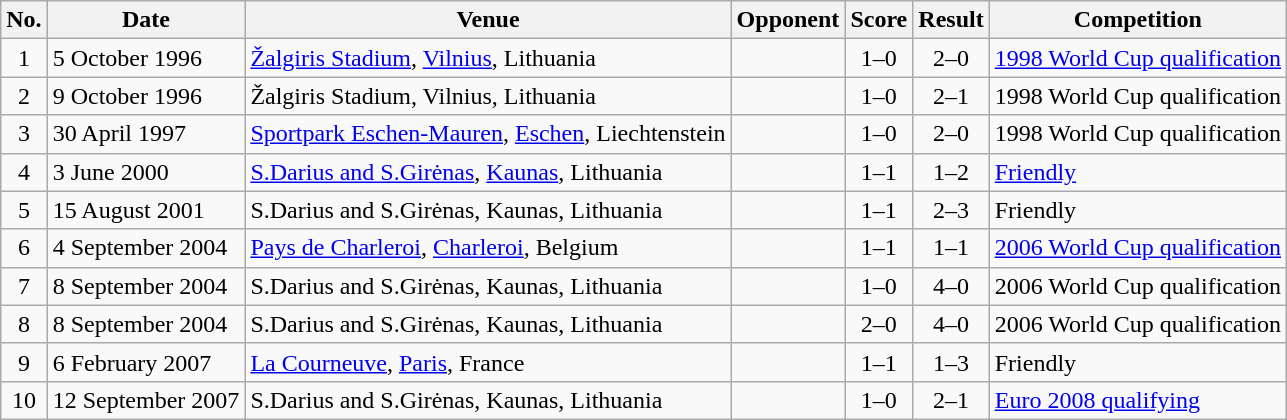<table class="wikitable sortable">
<tr>
<th scope="col">No.</th>
<th scope="col">Date</th>
<th scope="col">Venue</th>
<th scope="col">Opponent</th>
<th scope="col">Score</th>
<th scope="col">Result</th>
<th scope="col">Competition</th>
</tr>
<tr>
<td align="center">1</td>
<td>5 October 1996</td>
<td><a href='#'>Žalgiris Stadium</a>, <a href='#'>Vilnius</a>, Lithuania</td>
<td></td>
<td align="center">1–0</td>
<td align="center">2–0</td>
<td><a href='#'>1998 World Cup qualification</a></td>
</tr>
<tr>
<td align="center">2</td>
<td>9 October 1996</td>
<td>Žalgiris Stadium, Vilnius, Lithuania</td>
<td></td>
<td align="center">1–0</td>
<td align="center">2–1</td>
<td>1998 World Cup qualification</td>
</tr>
<tr>
<td align="center">3</td>
<td>30 April 1997</td>
<td><a href='#'>Sportpark Eschen-Mauren</a>, <a href='#'>Eschen</a>, Liechtenstein</td>
<td></td>
<td align="center">1–0</td>
<td align="center">2–0</td>
<td>1998 World Cup qualification</td>
</tr>
<tr>
<td align="center">4</td>
<td>3 June 2000</td>
<td><a href='#'>S.Darius and S.Girėnas</a>, <a href='#'>Kaunas</a>, Lithuania</td>
<td></td>
<td align="center">1–1</td>
<td align="center">1–2</td>
<td><a href='#'>Friendly</a></td>
</tr>
<tr>
<td align="center">5</td>
<td>15 August 2001</td>
<td>S.Darius and S.Girėnas, Kaunas, Lithuania</td>
<td></td>
<td align="center">1–1</td>
<td align="center">2–3</td>
<td>Friendly</td>
</tr>
<tr>
<td align="center">6</td>
<td>4 September 2004</td>
<td><a href='#'>Pays de Charleroi</a>, <a href='#'>Charleroi</a>, Belgium</td>
<td></td>
<td align="center">1–1</td>
<td align="center">1–1</td>
<td><a href='#'>2006 World Cup qualification</a></td>
</tr>
<tr>
<td align="center">7</td>
<td>8 September 2004</td>
<td>S.Darius and S.Girėnas, Kaunas, Lithuania</td>
<td></td>
<td align="center">1–0</td>
<td align="center">4–0</td>
<td>2006 World Cup qualification</td>
</tr>
<tr>
<td align="center">8</td>
<td>8 September 2004</td>
<td>S.Darius and S.Girėnas, Kaunas, Lithuania</td>
<td></td>
<td align="center">2–0</td>
<td align="center">4–0</td>
<td>2006 World Cup qualification</td>
</tr>
<tr>
<td align="center">9</td>
<td>6 February 2007</td>
<td><a href='#'>La Courneuve</a>, <a href='#'>Paris</a>, France</td>
<td></td>
<td align="center">1–1</td>
<td align="center">1–3</td>
<td>Friendly</td>
</tr>
<tr>
<td align="center">10</td>
<td>12 September 2007</td>
<td>S.Darius and S.Girėnas, Kaunas, Lithuania</td>
<td></td>
<td align="center">1–0</td>
<td align="center">2–1</td>
<td><a href='#'>Euro 2008 qualifying</a></td>
</tr>
</table>
